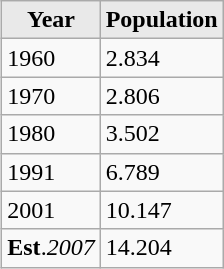<table class="wikitable"  style="margin:1em auto; float:right">
<tr>
<th style="background-color:#E9E9E9" align=center>Year</th>
<th style="background-color:#E9E9E9" align=center>Population</th>
</tr>
<tr>
<td>1960</td>
<td>2.834</td>
</tr>
<tr>
<td>1970</td>
<td>2.806</td>
</tr>
<tr>
<td>1980</td>
<td>3.502</td>
</tr>
<tr>
<td>1991</td>
<td>6.789</td>
</tr>
<tr>
<td>2001</td>
<td>10.147</td>
</tr>
<tr>
<td><strong>Est</strong>.<em>2007</em></td>
<td>14.204</td>
</tr>
</table>
